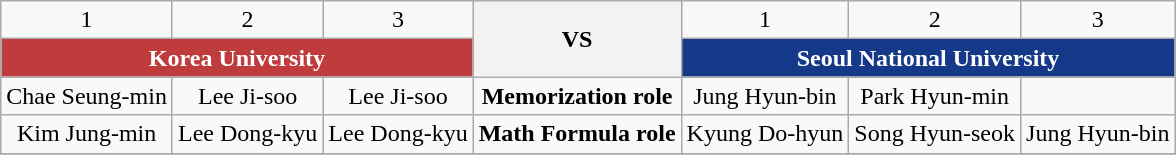<table class="wikitable" style="text-align:center">
<tr>
<td>1</td>
<td>2</td>
<td>3</td>
<th rowspan="2">VS</th>
<td>1</td>
<td>2</td>
<td>3</td>
</tr>
<tr>
<th colspan="3" style="background-color:#BF3B3C; color:white">Korea University</th>
<th colspan="3" style="background-color:#153888; color:white">Seoul National University</th>
</tr>
<tr>
<td>Chae Seung-min</td>
<td>Lee Ji-soo</td>
<td>Lee Ji-soo</td>
<td><strong>Memorization role</strong></td>
<td>Jung Hyun-bin</td>
<td>Park Hyun-min</td>
<td></td>
</tr>
<tr>
<td>Kim Jung-min</td>
<td>Lee Dong-kyu</td>
<td>Lee Dong-kyu</td>
<td><strong>Math Formula role</strong></td>
<td>Kyung Do-hyun</td>
<td>Song Hyun-seok</td>
<td>Jung Hyun-bin</td>
</tr>
<tr>
</tr>
</table>
